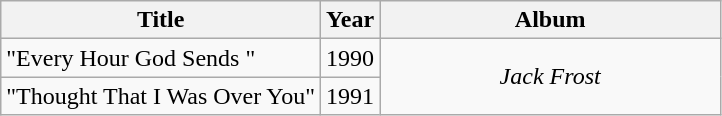<table class="wikitable" style="text-align:center;">
<tr>
<th scope="col">Title</th>
<th scope="col">Year</th>
<th scope="col" width="220">Album</th>
</tr>
<tr>
<td align="left">"Every Hour God Sends "</td>
<td>1990</td>
<td rowspan="2"><em>Jack Frost</em></td>
</tr>
<tr>
<td align="left">"Thought That I Was Over You"</td>
<td>1991</td>
</tr>
</table>
